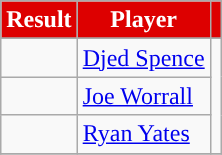<table class="wikitable" style="text-align:left">
<tr>
<th style="background:#DD0000; color:#FFFFFF;">Result</th>
<th style="background:#DD0000;color:#FFFFFF;">Player</th>
<th style="background:#DD0000; color:#FFFFFF;"></th>
</tr>
<tr>
</tr>
<tr>
<td></td>
<td> <a href='#'>Djed Spence</a></td>
<td rowspan="3" align=center></td>
</tr>
<tr>
<td></td>
<td> <a href='#'>Joe Worrall</a></td>
</tr>
<tr>
<td></td>
<td> <a href='#'>Ryan Yates</a></td>
</tr>
<tr>
</tr>
</table>
